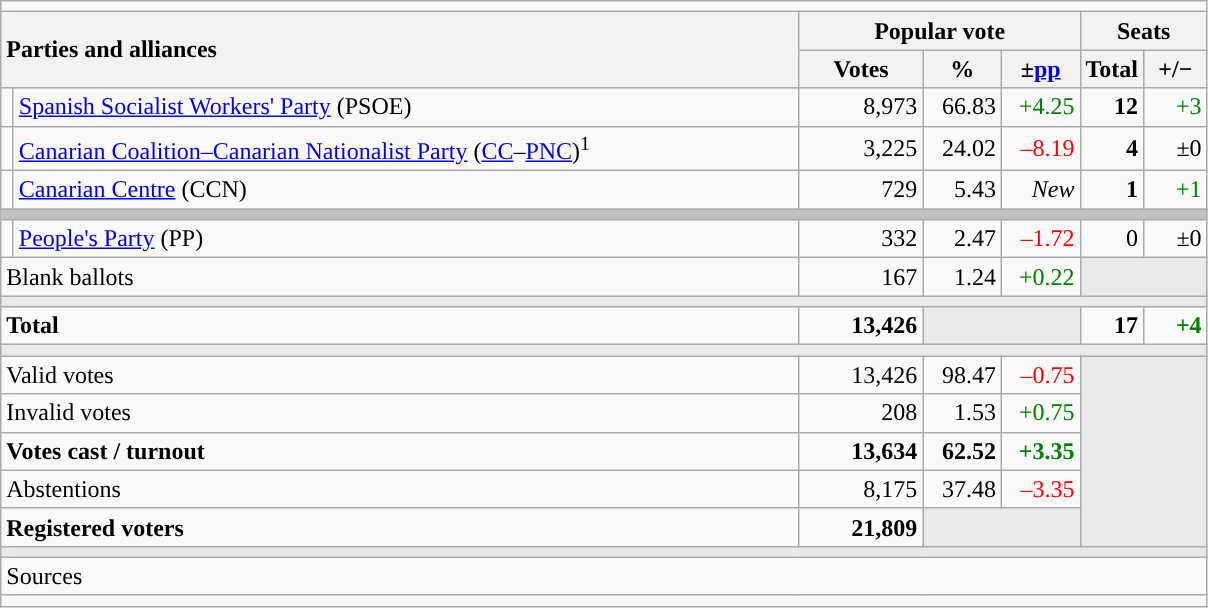<table class="wikitable" style="text-align:right;">
<tr>
<td colspan="7"></td>
</tr>
<tr>
<th style="text-align:left;" rowspan="2" colspan="2" width="525">Parties and alliances</th>
<th colspan="3">Popular vote</th>
<th colspan="2">Seats</th>
</tr>
<tr>
<th width="75">Votes</th>
<th width="45">%</th>
<th width="45">±<a href='#'>pp</a></th>
<th width="35">Total</th>
<th width="35">+/−</th>
</tr>
<tr>
<td width="1" style="color:inherit;background:"></td>
<td align="left"><a href='#'>Spanish Socialist Workers' Party</a> (PSOE)</td>
<td>8,973</td>
<td>66.83</td>
<td style="color:green;">+4.25</td>
<td><strong>12</strong></td>
<td style="color:green;">+3</td>
</tr>
<tr>
<td style="color:inherit;background:"></td>
<td align="left"><a href='#'>Canarian Coalition–Canarian Nationalist Party</a> (<a href='#'>CC</a>–<a href='#'>PNC</a>)<sup>1</sup></td>
<td>3,225</td>
<td>24.02</td>
<td style="color:red;">–8.19</td>
<td><strong>4</strong></td>
<td>±0</td>
</tr>
<tr>
<td style="color:inherit;background:"></td>
<td align="left"><a href='#'>Canarian Centre</a> (CCN)</td>
<td>729</td>
<td>5.43</td>
<td><em>New</em></td>
<td><strong>1</strong></td>
<td style="color:green;">+1</td>
</tr>
<tr>
<td colspan="7" bgcolor="#C0C0C0"></td>
</tr>
<tr>
<td style="color:inherit;background:"></td>
<td align="left"><a href='#'>People's Party</a> (PP)</td>
<td>332</td>
<td>2.47</td>
<td style="color:red;">–1.72</td>
<td>0</td>
<td>±0</td>
</tr>
<tr>
<td align="left" colspan="2">Blank ballots</td>
<td>167</td>
<td>1.24</td>
<td style="color:green;">+0.22</td>
<td bgcolor="#E9E9E9" colspan="2"></td>
</tr>
<tr>
<td colspan="7" bgcolor="#E9E9E9"></td>
</tr>
<tr style="font-weight:bold;">
<td align="left" colspan="2">Total</td>
<td>13,426</td>
<td bgcolor="#E9E9E9" colspan="2"></td>
<td>17</td>
<td style="color:green;">+4</td>
</tr>
<tr>
<td colspan="7" bgcolor="#E9E9E9"></td>
</tr>
<tr>
<td align="left" colspan="2">Valid votes</td>
<td>13,426</td>
<td>98.47</td>
<td style="color:red;">–0.75</td>
<td bgcolor="#E9E9E9" colspan="2" rowspan="5"></td>
</tr>
<tr>
<td align="left" colspan="2">Invalid votes</td>
<td>208</td>
<td>1.53</td>
<td style="color:green;">+0.75</td>
</tr>
<tr style="font-weight:bold;">
<td align="left" colspan="2">Votes cast / turnout</td>
<td>13,634</td>
<td>62.52</td>
<td style="color:green;">+3.35</td>
</tr>
<tr>
<td align="left" colspan="2">Abstentions</td>
<td>8,175</td>
<td>37.48</td>
<td style="color:red;">–3.35</td>
</tr>
<tr style="font-weight:bold;">
<td align="left" colspan="2">Registered voters</td>
<td>21,809</td>
<td bgcolor="#E9E9E9" colspan="2"></td>
</tr>
<tr>
<td colspan="7" bgcolor="#E9E9E9"></td>
</tr>
<tr>
<td align="left" colspan="7">Sources</td>
</tr>
<tr>
<td colspan="7" style="text-align:left; max-width:790px;"></td>
</tr>
</table>
